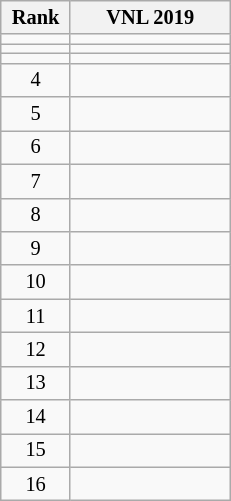<table class="wikitable sortable" style="font-size:85%; text-align:center;">
<tr>
<th width=40>Rank</th>
<th width=100>VNL 2019</th>
</tr>
<tr>
<td></td>
<td style="text-align:left;"></td>
</tr>
<tr>
<td></td>
<td style="text-align:left;"></td>
</tr>
<tr>
<td></td>
<td style="text-align:left;"></td>
</tr>
<tr>
<td>4</td>
<td style="text-align:left;"></td>
</tr>
<tr>
<td>5</td>
<td style="text-align:left;"></td>
</tr>
<tr>
<td>6</td>
<td style="text-align:left;"></td>
</tr>
<tr>
<td>7</td>
<td style="text-align:left;"></td>
</tr>
<tr>
<td>8</td>
<td style="text-align:left;"></td>
</tr>
<tr>
<td>9</td>
<td style="text-align:left;"></td>
</tr>
<tr>
<td>10</td>
<td style="text-align:left;"></td>
</tr>
<tr>
<td>11</td>
<td style="text-align:left;"></td>
</tr>
<tr>
<td>12</td>
<td style="text-align:left;"></td>
</tr>
<tr>
<td>13</td>
<td style="text-align:left;"></td>
</tr>
<tr>
<td>14</td>
<td style="text-align:left;"></td>
</tr>
<tr>
<td>15</td>
<td style="text-align:left;"></td>
</tr>
<tr>
<td>16</td>
<td style="text-align:left;"></td>
</tr>
</table>
